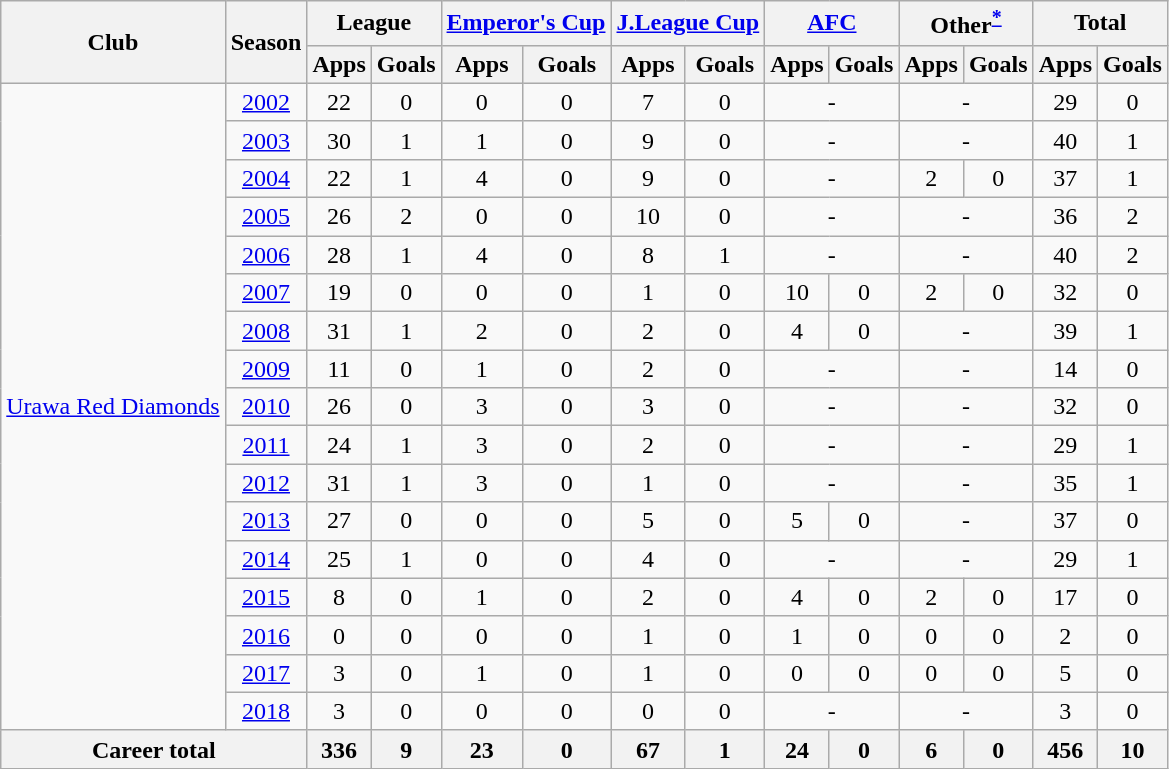<table class="wikitable" style="text-align:center;">
<tr>
<th rowspan="2">Club</th>
<th rowspan="2">Season</th>
<th colspan="2">League</th>
<th colspan="2"><a href='#'>Emperor's Cup</a></th>
<th colspan="2"><a href='#'>J.League Cup</a></th>
<th colspan="2"><a href='#'>AFC</a></th>
<th colspan="2">Other<sup><a href='#'>*</a></sup></th>
<th colspan="2">Total</th>
</tr>
<tr>
<th>Apps</th>
<th>Goals</th>
<th>Apps</th>
<th>Goals</th>
<th>Apps</th>
<th>Goals</th>
<th>Apps</th>
<th>Goals</th>
<th>Apps</th>
<th>Goals</th>
<th>Apps</th>
<th>Goals</th>
</tr>
<tr>
<td rowspan="17"><a href='#'>Urawa Red Diamonds</a></td>
<td><a href='#'>2002</a></td>
<td>22</td>
<td>0</td>
<td>0</td>
<td>0</td>
<td>7</td>
<td>0</td>
<td colspan="2">-</td>
<td colspan="2">-</td>
<td>29</td>
<td>0</td>
</tr>
<tr>
<td><a href='#'>2003</a></td>
<td>30</td>
<td>1</td>
<td>1</td>
<td>0</td>
<td>9</td>
<td>0</td>
<td colspan="2">-</td>
<td colspan="2">-</td>
<td>40</td>
<td>1</td>
</tr>
<tr>
<td><a href='#'>2004</a></td>
<td>22</td>
<td>1</td>
<td>4</td>
<td>0</td>
<td>9</td>
<td>0</td>
<td colspan="2">-</td>
<td>2</td>
<td>0</td>
<td>37</td>
<td>1</td>
</tr>
<tr>
<td><a href='#'>2005</a></td>
<td>26</td>
<td>2</td>
<td>0</td>
<td>0</td>
<td>10</td>
<td>0</td>
<td colspan="2">-</td>
<td colspan="2">-</td>
<td>36</td>
<td>2</td>
</tr>
<tr>
<td><a href='#'>2006</a></td>
<td>28</td>
<td>1</td>
<td>4</td>
<td>0</td>
<td>8</td>
<td>1</td>
<td colspan="2">-</td>
<td colspan="2">-</td>
<td>40</td>
<td>2</td>
</tr>
<tr>
<td><a href='#'>2007</a></td>
<td>19</td>
<td>0</td>
<td>0</td>
<td>0</td>
<td>1</td>
<td>0</td>
<td>10</td>
<td>0</td>
<td>2</td>
<td>0</td>
<td>32</td>
<td>0</td>
</tr>
<tr>
<td><a href='#'>2008</a></td>
<td>31</td>
<td>1</td>
<td>2</td>
<td>0</td>
<td>2</td>
<td>0</td>
<td>4</td>
<td>0</td>
<td colspan="2">-</td>
<td>39</td>
<td>1</td>
</tr>
<tr>
<td><a href='#'>2009</a></td>
<td>11</td>
<td>0</td>
<td>1</td>
<td>0</td>
<td>2</td>
<td>0</td>
<td colspan="2">-</td>
<td colspan="2">-</td>
<td>14</td>
<td>0</td>
</tr>
<tr>
<td><a href='#'>2010</a></td>
<td>26</td>
<td>0</td>
<td>3</td>
<td>0</td>
<td>3</td>
<td>0</td>
<td colspan="2">-</td>
<td colspan="2">-</td>
<td>32</td>
<td>0</td>
</tr>
<tr>
<td><a href='#'>2011</a></td>
<td>24</td>
<td>1</td>
<td>3</td>
<td>0</td>
<td>2</td>
<td>0</td>
<td colspan="2">-</td>
<td colspan="2">-</td>
<td>29</td>
<td>1</td>
</tr>
<tr>
<td><a href='#'>2012</a></td>
<td>31</td>
<td>1</td>
<td>3</td>
<td>0</td>
<td>1</td>
<td>0</td>
<td colspan="2">-</td>
<td colspan="2">-</td>
<td>35</td>
<td>1</td>
</tr>
<tr>
<td><a href='#'>2013</a></td>
<td>27</td>
<td>0</td>
<td>0</td>
<td>0</td>
<td>5</td>
<td>0</td>
<td>5</td>
<td>0</td>
<td colspan="2">-</td>
<td>37</td>
<td>0</td>
</tr>
<tr>
<td><a href='#'>2014</a></td>
<td>25</td>
<td>1</td>
<td>0</td>
<td>0</td>
<td>4</td>
<td>0</td>
<td colspan="2">-</td>
<td colspan="2">-</td>
<td>29</td>
<td>1</td>
</tr>
<tr>
<td><a href='#'>2015</a></td>
<td>8</td>
<td>0</td>
<td>1</td>
<td>0</td>
<td>2</td>
<td>0</td>
<td>4</td>
<td>0</td>
<td>2</td>
<td>0</td>
<td>17</td>
<td>0</td>
</tr>
<tr>
<td><a href='#'>2016</a></td>
<td>0</td>
<td>0</td>
<td>0</td>
<td>0</td>
<td>1</td>
<td>0</td>
<td>1</td>
<td>0</td>
<td>0</td>
<td>0</td>
<td>2</td>
<td>0</td>
</tr>
<tr>
<td><a href='#'>2017</a></td>
<td>3</td>
<td>0</td>
<td>1</td>
<td>0</td>
<td>1</td>
<td>0</td>
<td>0</td>
<td>0</td>
<td>0</td>
<td>0</td>
<td>5</td>
<td>0</td>
</tr>
<tr>
<td><a href='#'>2018</a></td>
<td>3</td>
<td>0</td>
<td>0</td>
<td>0</td>
<td>0</td>
<td>0</td>
<td colspan="2">-</td>
<td colspan="2">-</td>
<td>3</td>
<td>0</td>
</tr>
<tr>
<th colspan="2">Career total</th>
<th>336</th>
<th>9</th>
<th>23</th>
<th>0</th>
<th>67</th>
<th>1</th>
<th>24</th>
<th>0</th>
<th>6</th>
<th>0</th>
<th>456</th>
<th>10</th>
</tr>
</table>
